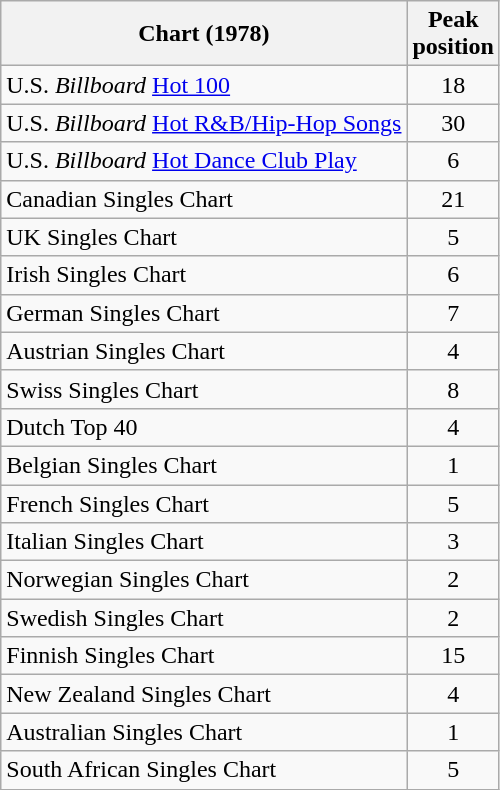<table class="wikitable sortable">
<tr>
<th style="text-align:center;">Chart (1978)</th>
<th style="text-align:center;">Peak<br>position</th>
</tr>
<tr>
<td align="left">U.S. <em>Billboard</em> <a href='#'>Hot 100</a></td>
<td style="text-align:center;">18</td>
</tr>
<tr>
<td align="left">U.S. <em>Billboard</em> <a href='#'>Hot R&B/Hip-Hop Songs</a></td>
<td style="text-align:center;">30</td>
</tr>
<tr>
<td align="left">U.S. <em>Billboard</em> <a href='#'>Hot Dance Club Play</a></td>
<td style="text-align:center;">6</td>
</tr>
<tr>
<td align="left">Canadian Singles Chart</td>
<td style="text-align:center;">21</td>
</tr>
<tr>
<td align="left">UK Singles Chart</td>
<td style="text-align:center;">5</td>
</tr>
<tr>
<td align="left">Irish Singles Chart</td>
<td style="text-align:center;">6</td>
</tr>
<tr>
<td align="left">German Singles Chart</td>
<td style="text-align:center;">7</td>
</tr>
<tr>
<td align="left">Austrian Singles Chart</td>
<td style="text-align:center;">4</td>
</tr>
<tr>
<td align="left">Swiss Singles Chart</td>
<td style="text-align:center;">8</td>
</tr>
<tr>
<td align="left">Dutch Top 40</td>
<td style="text-align:center;">4</td>
</tr>
<tr>
<td align="left">Belgian Singles Chart</td>
<td style="text-align:center;">1</td>
</tr>
<tr>
<td align="left">French Singles Chart</td>
<td style="text-align:center;">5</td>
</tr>
<tr>
<td align="left">Italian Singles Chart</td>
<td style="text-align:center;">3</td>
</tr>
<tr>
<td align="left">Norwegian Singles Chart</td>
<td style="text-align:center;">2</td>
</tr>
<tr>
<td align="left">Swedish Singles Chart</td>
<td style="text-align:center;">2</td>
</tr>
<tr>
<td align="left">Finnish Singles Chart</td>
<td style="text-align:center;">15</td>
</tr>
<tr>
<td align="left">New Zealand Singles Chart</td>
<td style="text-align:center;">4</td>
</tr>
<tr>
<td align="left">Australian Singles Chart</td>
<td style="text-align:center;">1</td>
</tr>
<tr>
<td align="left">South African Singles Chart</td>
<td style="text-align:center;">5</td>
</tr>
</table>
